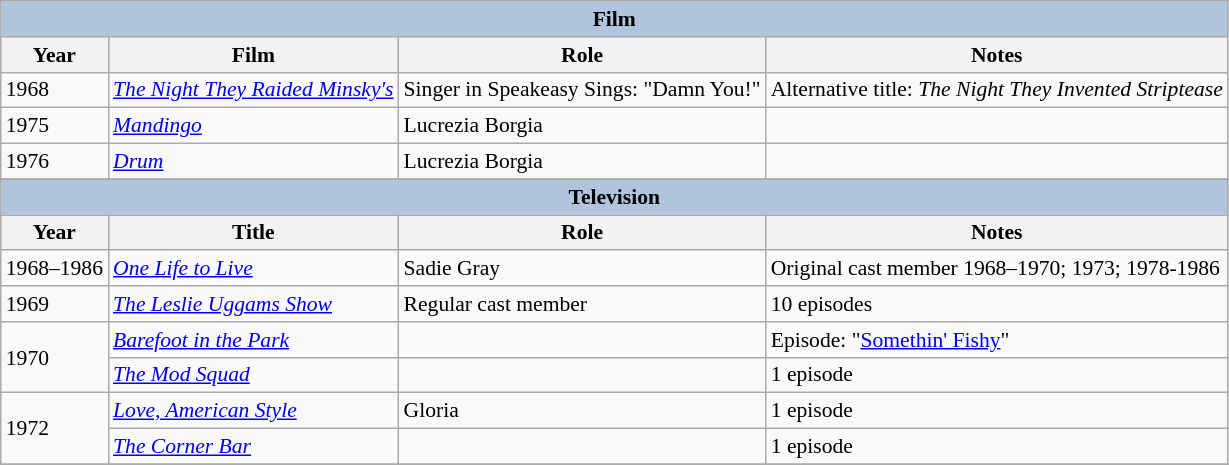<table class="wikitable" style="font-size: 90%;">
<tr>
<th colspan="4" style="background: LightSteelBlue;">Film</th>
</tr>
<tr>
<th>Year</th>
<th>Film</th>
<th>Role</th>
<th>Notes</th>
</tr>
<tr>
<td>1968</td>
<td><em><a href='#'>The Night They Raided Minsky's</a></em></td>
<td>Singer in Speakeasy Sings: "Damn You!"</td>
<td>Alternative title: <em>The Night They Invented Striptease</em></td>
</tr>
<tr>
<td>1975</td>
<td><em><a href='#'>Mandingo</a></em></td>
<td>Lucrezia Borgia</td>
<td></td>
</tr>
<tr>
<td>1976</td>
<td><em><a href='#'>Drum</a></em></td>
<td>Lucrezia Borgia</td>
<td></td>
</tr>
<tr>
</tr>
<tr>
<th colspan="4" style="background: LightSteelBlue;">Television</th>
</tr>
<tr>
<th>Year</th>
<th>Title</th>
<th>Role</th>
<th>Notes</th>
</tr>
<tr>
<td>1968–1986</td>
<td><em><a href='#'>One Life to Live</a></em></td>
<td>Sadie Gray</td>
<td>Original cast member 1968–1970; 1973; 1978-1986</td>
</tr>
<tr>
<td>1969</td>
<td><em><a href='#'>The Leslie Uggams Show</a></em></td>
<td>Regular cast member</td>
<td>10 episodes</td>
</tr>
<tr>
<td rowspan=2>1970</td>
<td><em><a href='#'>Barefoot in the Park</a></em></td>
<td></td>
<td>Episode: "<a href='#'>Somethin' Fishy</a>"</td>
</tr>
<tr>
<td><em><a href='#'>The Mod Squad</a></em></td>
<td></td>
<td>1 episode</td>
</tr>
<tr>
<td rowspan=2>1972</td>
<td><em><a href='#'>Love, American Style</a></em></td>
<td>Gloria</td>
<td>1 episode</td>
</tr>
<tr>
<td><em><a href='#'>The Corner Bar</a></em></td>
<td></td>
<td>1 episode</td>
</tr>
<tr>
</tr>
</table>
